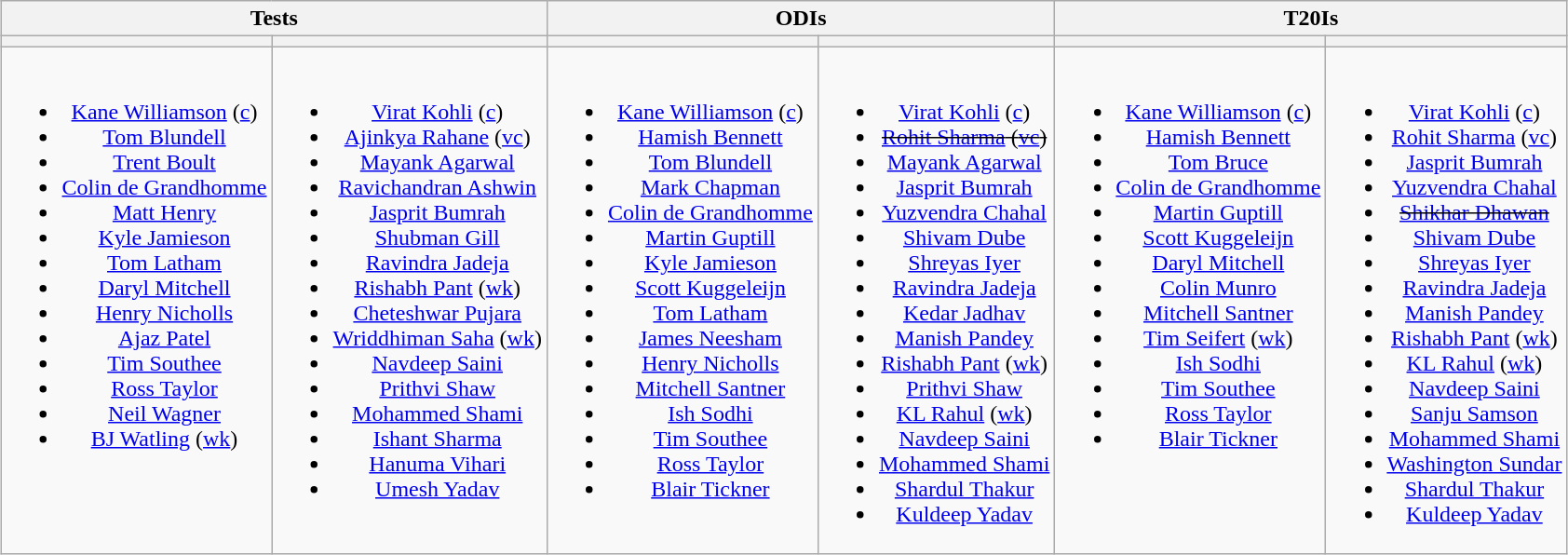<table class="wikitable" style="text-align:center; margin:auto">
<tr>
<th colspan=2>Tests</th>
<th colspan=2>ODIs</th>
<th colspan=2>T20Is</th>
</tr>
<tr>
<th></th>
<th></th>
<th></th>
<th></th>
<th></th>
<th></th>
</tr>
<tr style="vertical-align:top">
<td><br><ul><li><a href='#'>Kane Williamson</a> (<a href='#'>c</a>)</li><li><a href='#'>Tom Blundell</a></li><li><a href='#'>Trent Boult</a></li><li><a href='#'>Colin de Grandhomme</a></li><li><a href='#'>Matt Henry</a></li><li><a href='#'>Kyle Jamieson</a></li><li><a href='#'>Tom Latham</a></li><li><a href='#'>Daryl Mitchell</a></li><li><a href='#'>Henry Nicholls</a></li><li><a href='#'>Ajaz Patel</a></li><li><a href='#'>Tim Southee</a></li><li><a href='#'>Ross Taylor</a></li><li><a href='#'>Neil Wagner</a></li><li><a href='#'>BJ Watling</a> (<a href='#'>wk</a>)</li></ul></td>
<td><br><ul><li><a href='#'>Virat Kohli</a> (<a href='#'>c</a>)</li><li><a href='#'>Ajinkya Rahane</a> (<a href='#'>vc</a>)</li><li><a href='#'>Mayank Agarwal</a></li><li><a href='#'>Ravichandran Ashwin</a></li><li><a href='#'>Jasprit Bumrah</a></li><li><a href='#'>Shubman Gill</a></li><li><a href='#'>Ravindra Jadeja</a></li><li><a href='#'>Rishabh Pant</a> (<a href='#'>wk</a>)</li><li><a href='#'>Cheteshwar Pujara</a></li><li><a href='#'>Wriddhiman Saha</a> (<a href='#'>wk</a>)</li><li><a href='#'>Navdeep Saini</a></li><li><a href='#'>Prithvi Shaw</a></li><li><a href='#'>Mohammed Shami</a></li><li><a href='#'>Ishant Sharma</a></li><li><a href='#'>Hanuma Vihari</a></li><li><a href='#'>Umesh Yadav</a></li></ul></td>
<td><br><ul><li><a href='#'>Kane Williamson</a> (<a href='#'>c</a>)</li><li><a href='#'>Hamish Bennett</a></li><li><a href='#'>Tom Blundell</a></li><li><a href='#'>Mark Chapman</a></li><li><a href='#'>Colin de Grandhomme</a></li><li><a href='#'>Martin Guptill</a></li><li><a href='#'>Kyle Jamieson</a></li><li><a href='#'>Scott Kuggeleijn</a></li><li><a href='#'>Tom Latham</a></li><li><a href='#'>James Neesham</a></li><li><a href='#'>Henry Nicholls</a></li><li><a href='#'>Mitchell Santner</a></li><li><a href='#'>Ish Sodhi</a></li><li><a href='#'>Tim Southee</a></li><li><a href='#'>Ross Taylor</a></li><li><a href='#'>Blair Tickner</a></li></ul></td>
<td><br><ul><li><a href='#'>Virat Kohli</a> (<a href='#'>c</a>)</li><li><s><a href='#'>Rohit Sharma</a> (<a href='#'>vc</a>)</s></li><li><a href='#'>Mayank Agarwal</a></li><li><a href='#'>Jasprit Bumrah</a></li><li><a href='#'>Yuzvendra Chahal</a></li><li><a href='#'>Shivam Dube</a></li><li><a href='#'>Shreyas Iyer</a></li><li><a href='#'>Ravindra Jadeja</a></li><li><a href='#'>Kedar Jadhav</a></li><li><a href='#'>Manish Pandey</a></li><li><a href='#'>Rishabh Pant</a> (<a href='#'>wk</a>)</li><li><a href='#'>Prithvi Shaw</a></li><li><a href='#'>KL Rahul</a> (<a href='#'>wk</a>)</li><li><a href='#'>Navdeep Saini</a></li><li><a href='#'>Mohammed Shami</a></li><li><a href='#'>Shardul Thakur</a></li><li><a href='#'>Kuldeep Yadav</a></li></ul></td>
<td><br><ul><li><a href='#'>Kane Williamson</a> (<a href='#'>c</a>)</li><li><a href='#'>Hamish Bennett</a></li><li><a href='#'>Tom Bruce</a></li><li><a href='#'>Colin de Grandhomme</a></li><li><a href='#'>Martin Guptill</a></li><li><a href='#'>Scott Kuggeleijn</a></li><li><a href='#'>Daryl Mitchell</a></li><li><a href='#'>Colin Munro</a></li><li><a href='#'>Mitchell Santner</a></li><li><a href='#'>Tim Seifert</a> (<a href='#'>wk</a>)</li><li><a href='#'>Ish Sodhi</a></li><li><a href='#'>Tim Southee</a></li><li><a href='#'>Ross Taylor</a></li><li><a href='#'>Blair Tickner</a></li></ul></td>
<td><br><ul><li><a href='#'>Virat Kohli</a> (<a href='#'>c</a>)</li><li><a href='#'>Rohit Sharma</a> (<a href='#'>vc</a>)</li><li><a href='#'>Jasprit Bumrah</a></li><li><a href='#'>Yuzvendra Chahal</a></li><li><s><a href='#'>Shikhar Dhawan</a></s></li><li><a href='#'>Shivam Dube</a></li><li><a href='#'>Shreyas Iyer</a></li><li><a href='#'>Ravindra Jadeja</a></li><li><a href='#'>Manish Pandey</a></li><li><a href='#'>Rishabh Pant</a> (<a href='#'>wk</a>)</li><li><a href='#'>KL Rahul</a> (<a href='#'>wk</a>)</li><li><a href='#'>Navdeep Saini</a></li><li><a href='#'>Sanju Samson</a></li><li><a href='#'>Mohammed Shami</a></li><li><a href='#'>Washington Sundar</a></li><li><a href='#'>Shardul Thakur</a></li><li><a href='#'>Kuldeep Yadav</a></li></ul></td>
</tr>
</table>
